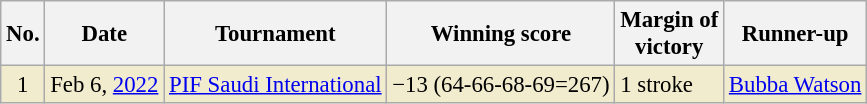<table class="wikitable" style="font-size:95%;">
<tr>
<th>No.</th>
<th>Date</th>
<th>Tournament</th>
<th>Winning score</th>
<th>Margin of<br>victory</th>
<th>Runner-up</th>
</tr>
<tr style="background:#f2ecce;">
<td align=center>1</td>
<td align=right>Feb 6, <a href='#'>2022</a></td>
<td><a href='#'>PIF Saudi International</a></td>
<td>−13 (64-66-68-69=267)</td>
<td>1 stroke</td>
<td> <a href='#'>Bubba Watson</a></td>
</tr>
</table>
